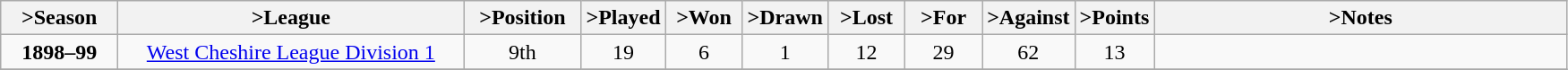<table class="wikitable" style="text-align: center">
<tr>
<th <col width="80px">>Season</th>
<th <col width="250px">>League</th>
<th <col width="80px">>Position</th>
<th <col width="50px">>Played</th>
<th <col width="50px">>Won</th>
<th <col width="50px">>Drawn</th>
<th <col width="50px">>Lost</th>
<th <col width="50px">>For</th>
<th <col width="50px">>Against</th>
<th <col width="50px">>Points</th>
<th <col width="300px">>Notes</th>
</tr>
<tr>
<td><strong>1898–99</strong></td>
<td><a href='#'>West Cheshire League Division 1</a></td>
<td>9th</td>
<td>19</td>
<td>6</td>
<td>1</td>
<td>12</td>
<td>29</td>
<td>62</td>
<td>13</td>
<td></td>
</tr>
<tr>
</tr>
</table>
